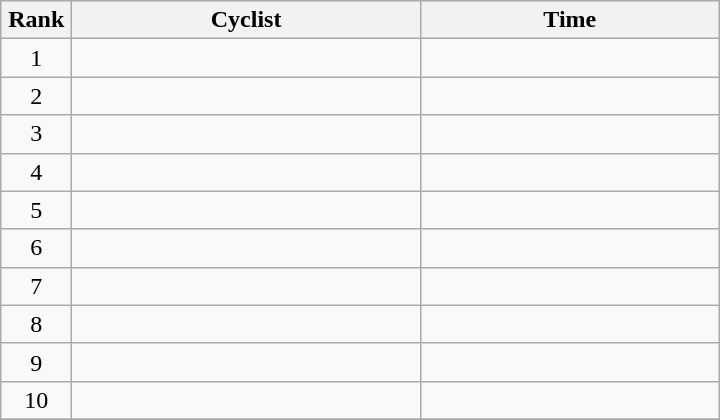<table class="wikitable" style="width:30em;margin-bottom:0;">
<tr>
<th>Rank</th>
<th>Cyclist</th>
<th>Time</th>
</tr>
<tr>
<td style="width:40px; text-align:center;">1</td>
<td style="width:225px;"></td>
<td align="right"></td>
</tr>
<tr>
<td style="text-align:center;">2</td>
<td></td>
<td align="right"></td>
</tr>
<tr>
<td style="text-align:center;">3</td>
<td></td>
<td align="right"></td>
</tr>
<tr>
<td style="text-align:center;">4</td>
<td></td>
<td align="right"></td>
</tr>
<tr>
<td style="text-align:center;">5</td>
<td></td>
<td align="right"></td>
</tr>
<tr>
<td style="text-align:center;">6</td>
<td></td>
<td align="right"></td>
</tr>
<tr>
<td style="text-align:center;">7</td>
<td></td>
<td align="right"></td>
</tr>
<tr>
<td style="text-align:center;">8</td>
<td></td>
<td align="right"></td>
</tr>
<tr>
<td style="text-align:center;">9</td>
<td></td>
<td align="right"></td>
</tr>
<tr>
<td style="text-align:center;">10</td>
<td></td>
<td align="right"></td>
</tr>
<tr>
</tr>
</table>
